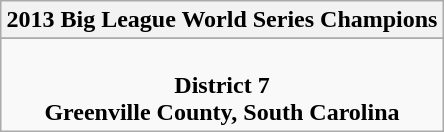<table class="wikitable" style="text-align: center; margin: 0 auto;">
<tr>
<th>2013 Big League World Series Champions</th>
</tr>
<tr>
</tr>
<tr>
<td><br><strong>District 7</strong><br> <strong>Greenville County, South Carolina</strong></td>
</tr>
</table>
